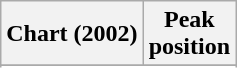<table class="wikitable sortable plainrowheaders" style="text-align:center">
<tr>
<th scope="col">Chart (2002)</th>
<th scope="col">Peak<br> position</th>
</tr>
<tr>
</tr>
<tr>
</tr>
<tr>
</tr>
</table>
